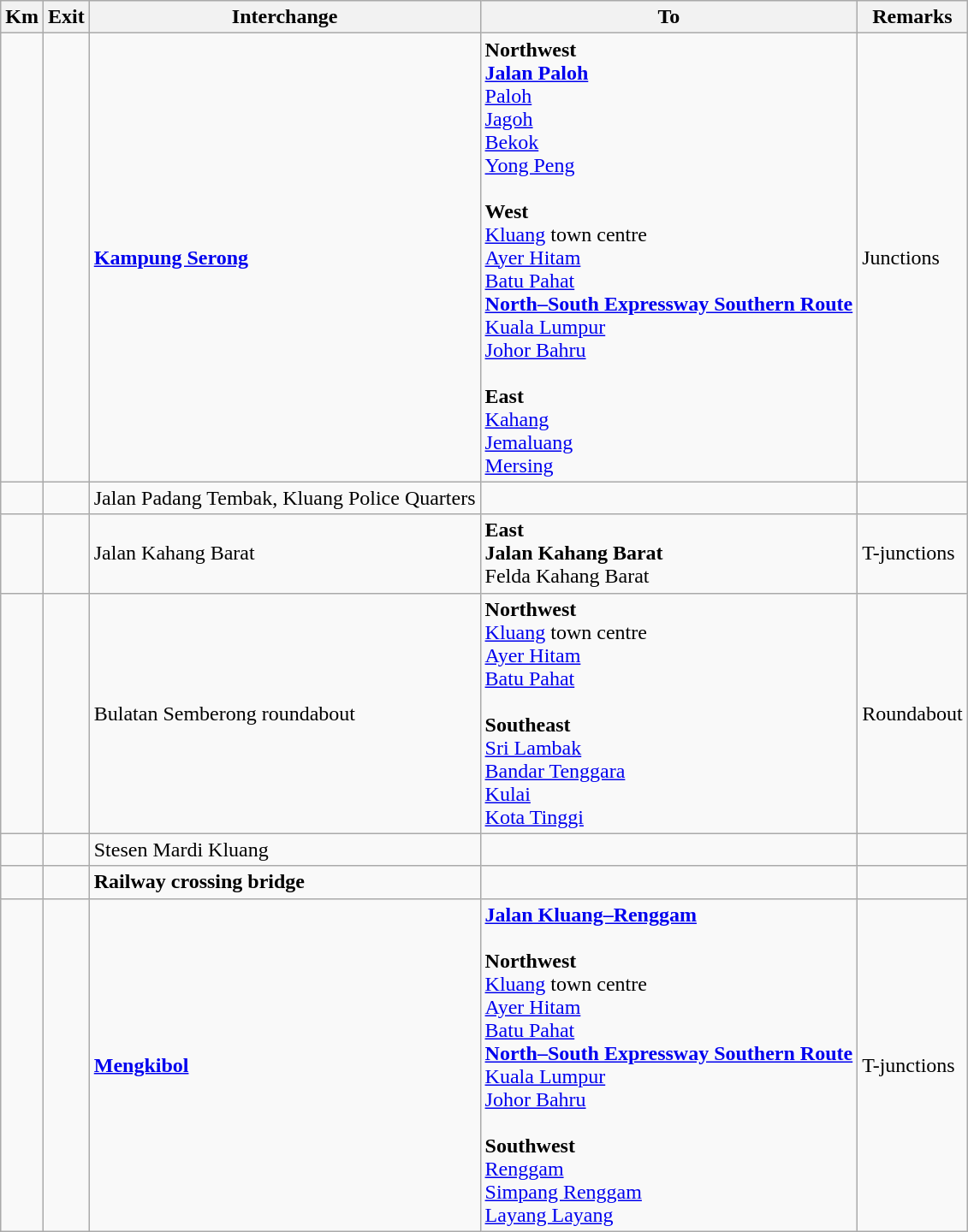<table class="wikitable">
<tr>
<th>Km</th>
<th>Exit</th>
<th>Interchange</th>
<th>To</th>
<th>Remarks</th>
</tr>
<tr>
<td></td>
<td></td>
<td><strong><a href='#'>Kampung Serong</a></strong></td>
<td><strong>Northwest</strong><br> <strong><a href='#'>Jalan Paloh</a></strong><br><a href='#'>Paloh</a><br><a href='#'>Jagoh</a><br><a href='#'>Bekok</a><br><a href='#'>Yong Peng</a><br><br><strong>West</strong><br> <a href='#'>Kluang</a> town centre<br> <a href='#'>Ayer Hitam</a><br> <a href='#'>Batu Pahat</a><br>  <strong><a href='#'>North–South Expressway Southern Route</a></strong><br><a href='#'>Kuala Lumpur</a><br><a href='#'>Johor Bahru</a><br><br><strong>East</strong><br> <a href='#'>Kahang</a><br> <a href='#'>Jemaluang</a><br>  <a href='#'>Mersing</a></td>
<td>Junctions</td>
</tr>
<tr>
<td></td>
<td></td>
<td>Jalan Padang Tembak, Kluang Police Quarters</td>
<td></td>
<td></td>
</tr>
<tr>
<td></td>
<td></td>
<td>Jalan Kahang Barat</td>
<td><strong>East</strong><br><strong>Jalan Kahang Barat</strong><br>Felda Kahang Barat</td>
<td>T-junctions</td>
</tr>
<tr>
<td></td>
<td></td>
<td>Bulatan Semberong roundabout</td>
<td><strong>Northwest</strong><br> <a href='#'>Kluang</a> town centre<br> <a href='#'>Ayer Hitam</a><br> <a href='#'>Batu Pahat</a><br><br><strong>Southeast</strong><br> <a href='#'>Sri Lambak</a><br> <a href='#'>Bandar Tenggara</a><br> <a href='#'>Kulai</a><br> <a href='#'>Kota Tinggi</a></td>
<td>Roundabout</td>
</tr>
<tr>
<td></td>
<td></td>
<td>Stesen Mardi Kluang</td>
<td></td>
<td></td>
</tr>
<tr>
<td></td>
<td></td>
<td><strong>Railway crossing bridge</strong></td>
<td></td>
<td></td>
</tr>
<tr>
<td></td>
<td></td>
<td><strong><a href='#'>Mengkibol</a></strong></td>
<td> <strong><a href='#'>Jalan Kluang–Renggam</a></strong><br><br><strong>Northwest</strong><br> <a href='#'>Kluang</a> town centre<br> <a href='#'>Ayer Hitam</a><br> <a href='#'>Batu Pahat</a><br>  <strong><a href='#'>North–South Expressway Southern Route</a></strong><br><a href='#'>Kuala Lumpur</a><br><a href='#'>Johor Bahru</a><br><br><strong>Southwest</strong><br> <a href='#'>Renggam</a><br> <a href='#'>Simpang Renggam</a><br> <a href='#'>Layang Layang</a></td>
<td>T-junctions</td>
</tr>
</table>
